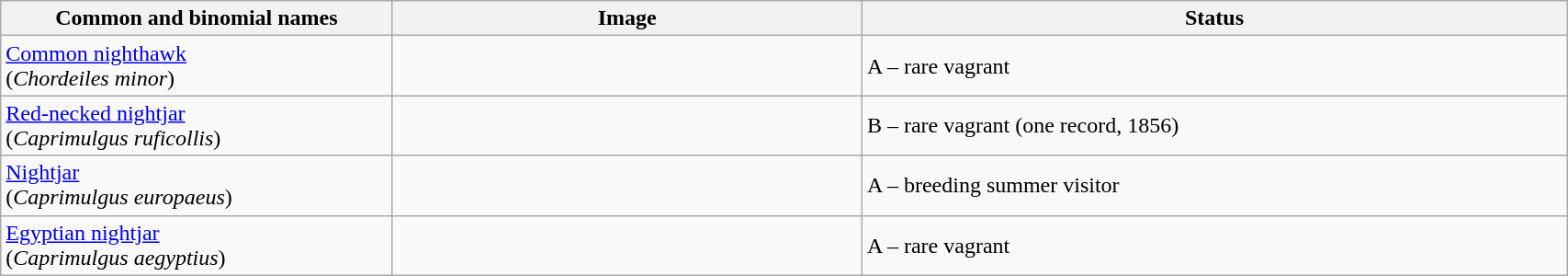<table width=90% class="wikitable">
<tr>
<th width=25%>Common and binomial names</th>
<th width=30%>Image</th>
<th width=45%>Status</th>
</tr>
<tr>
<td><a href='#'>Common nighthawk</a><br>(<em>Chordeiles minor</em>)</td>
<td></td>
<td>A – rare vagrant</td>
</tr>
<tr>
<td><a href='#'>Red-necked nightjar</a><br>(<em>Caprimulgus ruficollis</em>)</td>
<td></td>
<td>B – rare vagrant (one record, 1856)</td>
</tr>
<tr>
<td><a href='#'>Nightjar</a><br>(<em>Caprimulgus europaeus</em>)</td>
<td></td>
<td>A – breeding summer visitor</td>
</tr>
<tr>
<td><a href='#'>Egyptian nightjar</a><br>(<em>Caprimulgus aegyptius</em>)</td>
<td></td>
<td>A – rare vagrant</td>
</tr>
</table>
